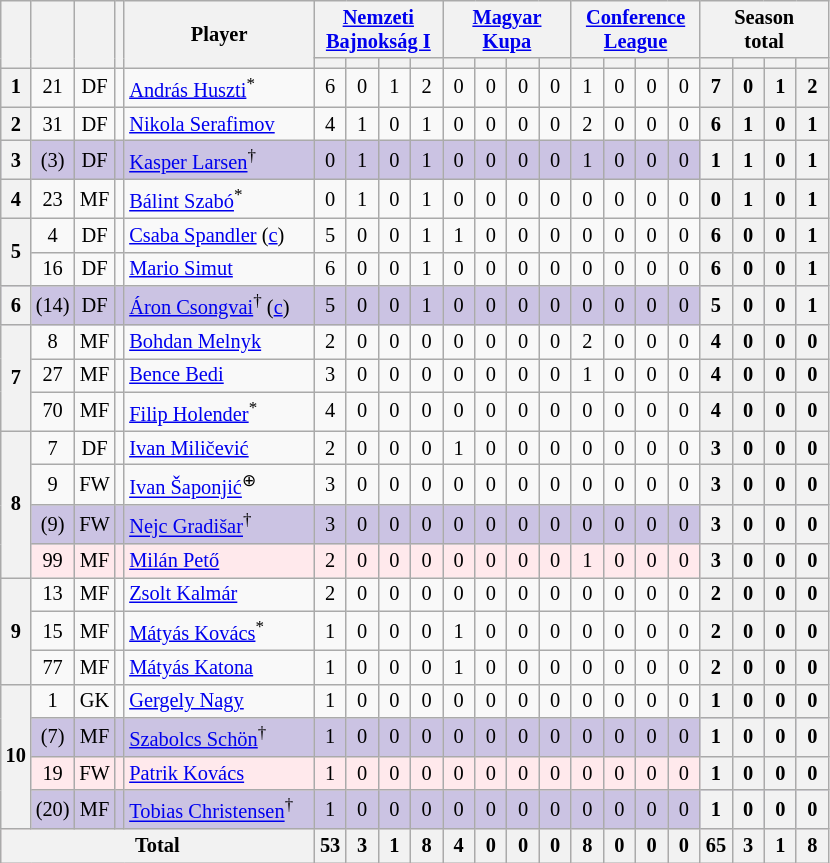<table class="wikitable sortable sticky-header-multi" style="text-align:center; font-size:85%;">
<tr>
<th rowspan="2"></th>
<th rowspan="2"></th>
<th rowspan="2"></th>
<th rowspan="2"></th>
<th rowspan="2" width="120">Player</th>
<th colspan="4"><a href='#'>Nemzeti<br>Bajnokság I</a></th>
<th colspan="4"><a href='#'>Magyar<br>Kupa</a></th>
<th colspan="4"><a href='#'>Conference<br>League</a></th>
<th colspan="4">Season<br>total</th>
</tr>
<tr>
<th width="15" class="unsortable"></th>
<th width="15" class="unsortable"></th>
<th width="15" class="unsortable"></th>
<th width="15" class="unsortable"></th>
<th width="15" class="unsortable"></th>
<th width="15" class="unsortable"></th>
<th width="15" class="unsortable"></th>
<th width="15" class="unsortable"></th>
<th width="15" class="unsortable"></th>
<th width="15" class="unsortable"></th>
<th width="15" class="unsortable"></th>
<th width="15" class="unsortable"></th>
<th width="15" class="unsortable"></th>
<th width="15" class="unsortable"></th>
<th width="15" class="unsortable"></th>
<th width="15" class="unsortable"></th>
</tr>
<tr>
<th rowspan="1">1</th>
<td>21</td>
<td>DF</td>
<td></td>
<td style="text-align:left;" data-sort-value="Huszti"><a href='#'>András Huszti</a><sup>*</sup><br></td>
<td>6</td>
<td>0</td>
<td>1</td>
<td>2<br></td>
<td>0</td>
<td>0</td>
<td>0</td>
<td>0<br></td>
<td>1</td>
<td>0</td>
<td>0</td>
<td>0<br></td>
<th>7</th>
<th>0</th>
<th>1</th>
<th>2</th>
</tr>
<tr>
<th rowspan="1">2</th>
<td>31</td>
<td>DF</td>
<td></td>
<td style="text-align:left;" data-sort-value="Serafimov"><a href='#'>Nikola Serafimov</a><br></td>
<td>4</td>
<td>1</td>
<td>0</td>
<td>1<br></td>
<td>0</td>
<td>0</td>
<td>0</td>
<td>0<br></td>
<td>2</td>
<td>0</td>
<td>0</td>
<td>0<br></td>
<th>6</th>
<th>1</th>
<th>0</th>
<th>1</th>
</tr>
<tr bgcolor=#CBC3E3>
<th rowspan="1">3</th>
<td>(3)</td>
<td>DF</td>
<td></td>
<td style="text-align:left;" data-sort-value="Larsen"><a href='#'>Kasper Larsen</a><sup>†</sup><br></td>
<td>0</td>
<td>1</td>
<td>0</td>
<td>1<br></td>
<td>0</td>
<td>0</td>
<td>0</td>
<td>0<br></td>
<td>1</td>
<td>0</td>
<td>0</td>
<td>0<br></td>
<th>1</th>
<th>1</th>
<th>0</th>
<th>1</th>
</tr>
<tr>
<th rowspan="1">4</th>
<td>23</td>
<td>MF</td>
<td></td>
<td style="text-align:left;" data-sort-value="SzaboB"><a href='#'>Bálint Szabó</a><sup>*</sup><br></td>
<td>0</td>
<td>1</td>
<td>0</td>
<td>1<br></td>
<td>0</td>
<td>0</td>
<td>0</td>
<td>0<br></td>
<td>0</td>
<td>0</td>
<td>0</td>
<td>0<br></td>
<th>0</th>
<th>1</th>
<th>0</th>
<th>1</th>
</tr>
<tr>
<th rowspan="2">5</th>
<td>4</td>
<td>DF</td>
<td></td>
<td style="text-align:left;" data-sort-value="Spandler"><a href='#'>Csaba Spandler</a> (<a href='#'>c</a>)<br></td>
<td>5</td>
<td>0</td>
<td>0</td>
<td>1<br></td>
<td>1</td>
<td>0</td>
<td>0</td>
<td>0<br></td>
<td>0</td>
<td>0</td>
<td>0</td>
<td>0<br></td>
<th>6</th>
<th>0</th>
<th>0</th>
<th>1</th>
</tr>
<tr>
<td>16</td>
<td>DF</td>
<td></td>
<td style="text-align:left;" data-sort-value="Simut"><a href='#'>Mario Simut</a><br></td>
<td>6</td>
<td>0</td>
<td>0</td>
<td>1<br></td>
<td>0</td>
<td>0</td>
<td>0</td>
<td>0<br></td>
<td>0</td>
<td>0</td>
<td>0</td>
<td>0<br></td>
<th>6</th>
<th>0</th>
<th>0</th>
<th>1</th>
</tr>
<tr bgcolor=#CBC3E3>
<th rowspan="1">6</th>
<td>(14)</td>
<td>DF</td>
<td></td>
<td style="text-align:left;" data-sort-value="Csongvai"><a href='#'>Áron Csongvai</a><sup>†</sup> (<a href='#'>c</a>)<br></td>
<td>5</td>
<td>0</td>
<td>0</td>
<td>1<br></td>
<td>0</td>
<td>0</td>
<td>0</td>
<td>0<br></td>
<td>0</td>
<td>0</td>
<td>0</td>
<td>0<br></td>
<th>5</th>
<th>0</th>
<th>0</th>
<th>1</th>
</tr>
<tr>
<th rowspan="3">7</th>
<td>8</td>
<td>MF</td>
<td></td>
<td style="text-align:left;" data-sort-value="Melnyk"><a href='#'>Bohdan Melnyk</a><br></td>
<td>2</td>
<td>0</td>
<td>0</td>
<td>0<br></td>
<td>0</td>
<td>0</td>
<td>0</td>
<td>0<br></td>
<td>2</td>
<td>0</td>
<td>0</td>
<td>0<br></td>
<th>4</th>
<th>0</th>
<th>0</th>
<th>0</th>
</tr>
<tr>
<td>27</td>
<td>MF</td>
<td></td>
<td style="text-align:left;" data-sort-value="Bedi"><a href='#'>Bence Bedi</a><br></td>
<td>3</td>
<td>0</td>
<td>0</td>
<td>0<br></td>
<td>0</td>
<td>0</td>
<td>0</td>
<td>0<br></td>
<td>1</td>
<td>0</td>
<td>0</td>
<td>0<br></td>
<th>4</th>
<th>0</th>
<th>0</th>
<th>0</th>
</tr>
<tr>
<td>70</td>
<td>MF</td>
<td></td>
<td style="text-align:left;" data-sort-value="Holender"><a href='#'>Filip Holender</a><sup>*</sup><br></td>
<td>4</td>
<td>0</td>
<td>0</td>
<td>0<br></td>
<td>0</td>
<td>0</td>
<td>0</td>
<td>0<br></td>
<td>0</td>
<td>0</td>
<td>0</td>
<td>0<br></td>
<th>4</th>
<th>0</th>
<th>0</th>
<th>0</th>
</tr>
<tr>
<th rowspan="4">8</th>
<td>7</td>
<td>DF</td>
<td></td>
<td style="text-align:left;" data-sort-value="Milicevic"><a href='#'>Ivan Miličević</a><br></td>
<td>2</td>
<td>0</td>
<td>0</td>
<td>0<br></td>
<td>1</td>
<td>0</td>
<td>0</td>
<td>0<br></td>
<td>0</td>
<td>0</td>
<td>0</td>
<td>0<br></td>
<th>3</th>
<th>0</th>
<th>0</th>
<th>0</th>
</tr>
<tr>
<td>9</td>
<td>FW</td>
<td></td>
<td style="text-align:left;" data-sort-value="Saponjic"><a href='#'>Ivan Šaponjić</a><sup>⊕</sup><br></td>
<td>3</td>
<td>0</td>
<td>0</td>
<td>0<br></td>
<td>0</td>
<td>0</td>
<td>0</td>
<td>0<br></td>
<td>0</td>
<td>0</td>
<td>0</td>
<td>0<br></td>
<th>3</th>
<th>0</th>
<th>0</th>
<th>0</th>
</tr>
<tr bgcolor=#CBC3E3>
<td>(9)</td>
<td>FW</td>
<td></td>
<td style="text-align:left;" data-sort-value="Gradisar"><a href='#'>Nejc Gradišar</a><sup>†</sup><br></td>
<td>3</td>
<td>0</td>
<td>0</td>
<td>0<br></td>
<td>0</td>
<td>0</td>
<td>0</td>
<td>0<br></td>
<td>0</td>
<td>0</td>
<td>0</td>
<td>0<br></td>
<th>3</th>
<th>0</th>
<th>0</th>
<th>0</th>
</tr>
<tr bgcolor=#ffe9ec>
<td>99</td>
<td>MF</td>
<td></td>
<td style="text-align:left;" data-sort-value="PetoM"><a href='#'>Milán Pető</a><br></td>
<td>2</td>
<td>0</td>
<td>0</td>
<td>0<br></td>
<td>0</td>
<td>0</td>
<td>0</td>
<td>0<br></td>
<td>1</td>
<td>0</td>
<td>0</td>
<td>0<br></td>
<th>3</th>
<th>0</th>
<th>0</th>
<th>0</th>
</tr>
<tr>
<th rowspan="3">9</th>
<td>13</td>
<td>MF</td>
<td></td>
<td style="text-align:left;" data-sort-value="Kalmar"><a href='#'>Zsolt Kalmár</a><br></td>
<td>2</td>
<td>0</td>
<td>0</td>
<td>0<br></td>
<td>0</td>
<td>0</td>
<td>0</td>
<td>0<br></td>
<td>0</td>
<td>0</td>
<td>0</td>
<td>0<br></td>
<th>2</th>
<th>0</th>
<th>0</th>
<th>0</th>
</tr>
<tr>
<td>15</td>
<td>MF</td>
<td></td>
<td style="text-align:left;" data-sort-value="KovacsM"><a href='#'>Mátyás Kovács</a><sup>*</sup><br></td>
<td>1</td>
<td>0</td>
<td>0</td>
<td>0<br></td>
<td>1</td>
<td>0</td>
<td>0</td>
<td>0<br></td>
<td>0</td>
<td>0</td>
<td>0</td>
<td>0<br></td>
<th>2</th>
<th>0</th>
<th>0</th>
<th>0</th>
</tr>
<tr>
<td>77</td>
<td>MF</td>
<td></td>
<td style="text-align:left;" data-sort-value="Katona"><a href='#'>Mátyás Katona</a><br></td>
<td>1</td>
<td>0</td>
<td>0</td>
<td>0<br></td>
<td>1</td>
<td>0</td>
<td>0</td>
<td>0<br></td>
<td>0</td>
<td>0</td>
<td>0</td>
<td>0<br></td>
<th>2</th>
<th>0</th>
<th>0</th>
<th>0</th>
</tr>
<tr>
<th rowspan="4">10</th>
<td>1</td>
<td>GK</td>
<td></td>
<td style="text-align:left;" data-sort-value="NagyG"><a href='#'>Gergely Nagy</a><br></td>
<td>1</td>
<td>0</td>
<td>0</td>
<td>0<br></td>
<td>0</td>
<td>0</td>
<td>0</td>
<td>0<br></td>
<td>0</td>
<td>0</td>
<td>0</td>
<td>0<br></td>
<th>1</th>
<th>0</th>
<th>0</th>
<th>0</th>
</tr>
<tr bgcolor=#CBC3E3>
<td>(7)</td>
<td>MF</td>
<td></td>
<td style="text-align:left;" data-sort-value="Schon"><a href='#'>Szabolcs Schön</a><sup>†</sup><br></td>
<td>1</td>
<td>0</td>
<td>0</td>
<td>0<br></td>
<td>0</td>
<td>0</td>
<td>0</td>
<td>0<br></td>
<td>0</td>
<td>0</td>
<td>0</td>
<td>0<br></td>
<th>1</th>
<th>0</th>
<th>0</th>
<th>0</th>
</tr>
<tr bgcolor=#ffe9ec>
<td>19</td>
<td>FW</td>
<td></td>
<td style="text-align:left;" data-sort-value="KovacsP"><a href='#'>Patrik Kovács</a><br></td>
<td>1</td>
<td>0</td>
<td>0</td>
<td>0<br></td>
<td>0</td>
<td>0</td>
<td>0</td>
<td>0<br></td>
<td>0</td>
<td>0</td>
<td>0</td>
<td>0<br></td>
<th>1</th>
<th>0</th>
<th>0</th>
<th>0</th>
</tr>
<tr bgcolor=#CBC3E3>
<td>(20)</td>
<td>MF</td>
<td></td>
<td style="text-align:left;" data-sort-value="Christensen"><a href='#'>Tobias Christensen</a><sup>†</sup><br></td>
<td>1</td>
<td>0</td>
<td>0</td>
<td>0<br></td>
<td>0</td>
<td>0</td>
<td>0</td>
<td>0<br></td>
<td>0</td>
<td>0</td>
<td>0</td>
<td>0<br></td>
<th>1</th>
<th>0</th>
<th>0</th>
<th>0</th>
</tr>
<tr bgcolor=#ffe9ec>
<th colspan="5">Total<br></th>
<th>53</th>
<th>3</th>
<th>1</th>
<th>8<br></th>
<th>4</th>
<th>0</th>
<th>0</th>
<th>0<br></th>
<th>8</th>
<th>0</th>
<th>0</th>
<th>0<br></th>
<th>65</th>
<th>3</th>
<th>1</th>
<th>8</th>
</tr>
</table>
